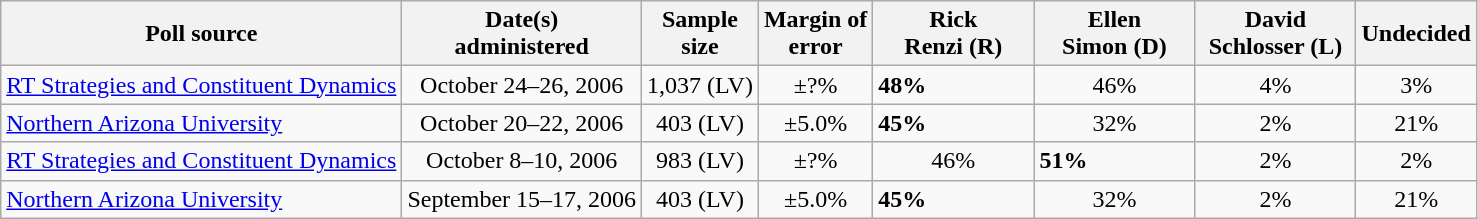<table class="wikitable">
<tr>
<th>Poll source</th>
<th>Date(s)<br>administered</th>
<th>Sample<br>size</th>
<th>Margin of <br>error</th>
<th style="width:100px;">Rick<br>Renzi (R)</th>
<th style="width:100px;">Ellen<br>Simon (D)</th>
<th style="width:100px;">David<br>Schlosser (L)</th>
<th>Undecided</th>
</tr>
<tr>
<td><a href='#'>RT Strategies and Constituent Dynamics</a></td>
<td align=center>October 24–26, 2006</td>
<td align=center>1,037 (LV)</td>
<td align=center>±?%</td>
<td><strong>48%</strong></td>
<td align=center>46%</td>
<td align=center>4%</td>
<td align=center>3%</td>
</tr>
<tr>
<td><a href='#'>Northern Arizona University</a></td>
<td align=center>October 20–22, 2006</td>
<td align=center>403 (LV)</td>
<td align=center>±5.0%</td>
<td><strong>45%</strong></td>
<td align=center>32%</td>
<td align=center>2%</td>
<td align=center>21%</td>
</tr>
<tr>
<td><a href='#'>RT Strategies and Constituent Dynamics</a></td>
<td align=center>October 8–10, 2006</td>
<td align=center>983 (LV)</td>
<td align=center>±?%</td>
<td align=center>46%</td>
<td><strong>51%</strong></td>
<td align=center>2%</td>
<td align=center>2%</td>
</tr>
<tr>
<td><a href='#'>Northern Arizona University</a></td>
<td align=center>September 15–17, 2006</td>
<td align=center>403 (LV)</td>
<td align=center>±5.0%</td>
<td><strong>45%</strong></td>
<td align=center>32%</td>
<td align=center>2%</td>
<td align=center>21%</td>
</tr>
</table>
